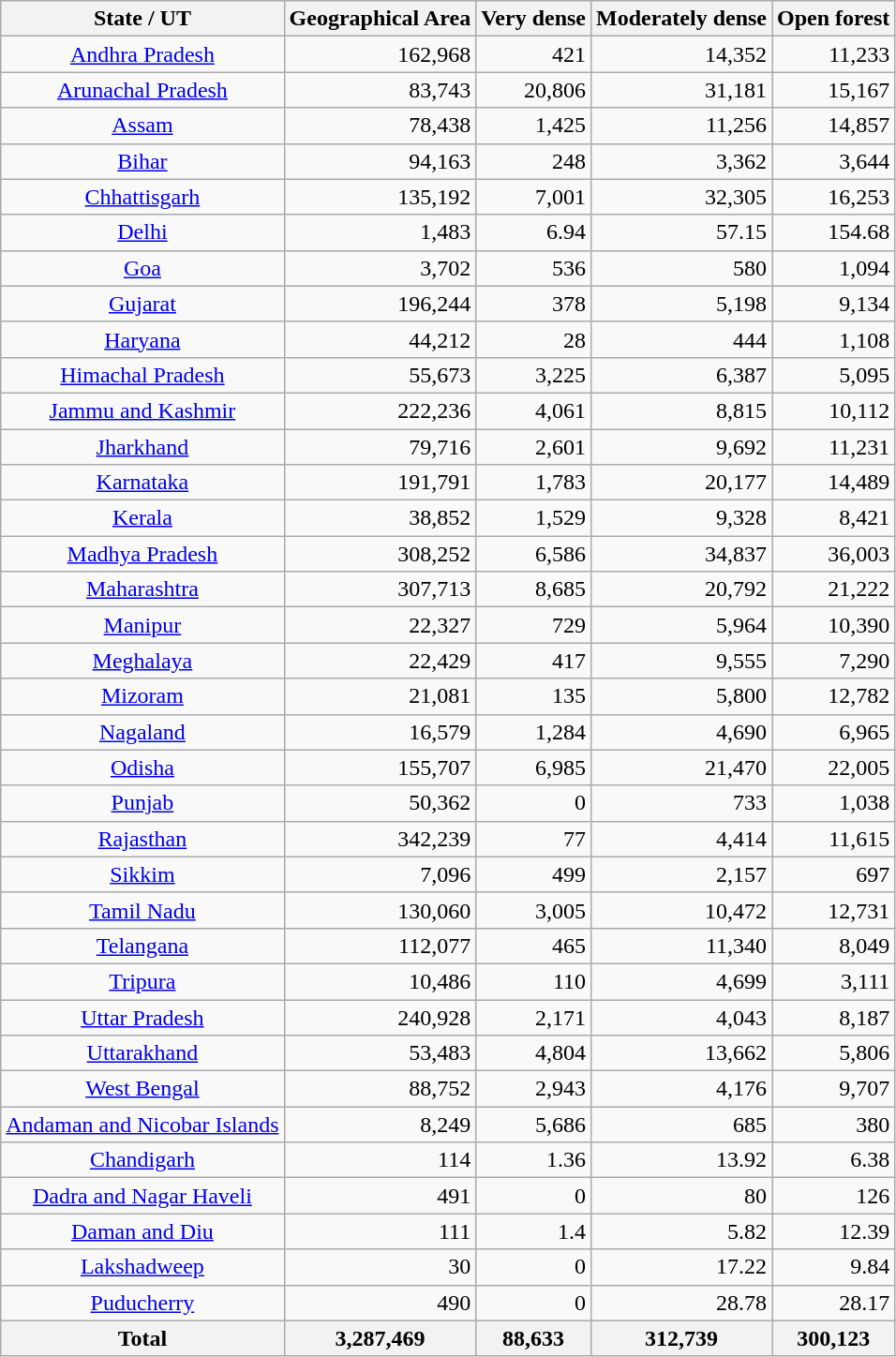<table class="wikitable sortable" style="text-align: right;">
<tr>
<th>State / UT</th>
<th>Geographical Area</th>
<th>Very dense</th>
<th>Moderately dense</th>
<th>Open forest</th>
</tr>
<tr>
<td style="text-align: center;"><a href='#'>Andhra Pradesh</a></td>
<td>162,968</td>
<td>421</td>
<td>14,352</td>
<td>11,233</td>
</tr>
<tr>
<td style="text-align: center;"><a href='#'>Arunachal Pradesh</a></td>
<td>83,743</td>
<td>20,806</td>
<td>31,181</td>
<td>15,167</td>
</tr>
<tr>
<td style="text-align: center;"><a href='#'>Assam</a></td>
<td>78,438</td>
<td>1,425</td>
<td>11,256</td>
<td>14,857</td>
</tr>
<tr>
<td style="text-align: center;"><a href='#'>Bihar</a></td>
<td>94,163</td>
<td>248</td>
<td>3,362</td>
<td>3,644</td>
</tr>
<tr>
<td style="text-align: center;"><a href='#'>Chhattisgarh</a></td>
<td>135,192</td>
<td>7,001</td>
<td>32,305</td>
<td>16,253</td>
</tr>
<tr>
<td style="text-align: center;"><a href='#'>Delhi</a></td>
<td>1,483</td>
<td>6.94</td>
<td>57.15</td>
<td>154.68</td>
</tr>
<tr>
<td style="text-align: center;"><a href='#'>Goa</a></td>
<td>3,702</td>
<td>536</td>
<td>580</td>
<td>1,094</td>
</tr>
<tr>
<td style="text-align: center;"><a href='#'>Gujarat</a></td>
<td>196,244</td>
<td>378</td>
<td>5,198</td>
<td>9,134</td>
</tr>
<tr>
<td style="text-align: center;"><a href='#'>Haryana</a></td>
<td>44,212</td>
<td>28</td>
<td>444</td>
<td>1,108</td>
</tr>
<tr>
<td style="text-align: center;"><a href='#'>Himachal Pradesh</a></td>
<td>55,673</td>
<td>3,225</td>
<td>6,387</td>
<td>5,095</td>
</tr>
<tr>
<td style="text-align: center;"><a href='#'>Jammu and Kashmir</a></td>
<td>222,236</td>
<td>4,061</td>
<td>8,815</td>
<td>10,112</td>
</tr>
<tr>
<td style="text-align: center;"><a href='#'>Jharkhand</a></td>
<td>79,716</td>
<td>2,601</td>
<td>9,692</td>
<td>11,231</td>
</tr>
<tr>
<td style="text-align: center;"><a href='#'>Karnataka</a></td>
<td>191,791</td>
<td>1,783</td>
<td>20,177</td>
<td>14,489</td>
</tr>
<tr>
<td style="text-align: center;"><a href='#'>Kerala</a></td>
<td>38,852</td>
<td>1,529</td>
<td>9,328</td>
<td>8,421</td>
</tr>
<tr>
<td style="text-align: center;"><a href='#'>Madhya Pradesh</a></td>
<td>308,252</td>
<td>6,586</td>
<td>34,837</td>
<td>36,003</td>
</tr>
<tr>
<td style="text-align: center;"><a href='#'>Maharashtra</a></td>
<td>307,713</td>
<td>8,685</td>
<td>20,792</td>
<td>21,222</td>
</tr>
<tr>
<td style="text-align: center;"><a href='#'>Manipur</a></td>
<td>22,327</td>
<td>729</td>
<td>5,964</td>
<td>10,390</td>
</tr>
<tr>
<td style="text-align: center;"><a href='#'>Meghalaya</a></td>
<td>22,429</td>
<td>417</td>
<td>9,555</td>
<td>7,290</td>
</tr>
<tr>
<td style="text-align: center;"><a href='#'>Mizoram</a></td>
<td>21,081</td>
<td>135</td>
<td>5,800</td>
<td>12,782</td>
</tr>
<tr>
<td style="text-align: center;"><a href='#'>Nagaland</a></td>
<td>16,579</td>
<td>1,284</td>
<td>4,690</td>
<td>6,965</td>
</tr>
<tr>
<td style="text-align: center;"><a href='#'>Odisha</a></td>
<td>155,707</td>
<td>6,985</td>
<td>21,470</td>
<td>22,005</td>
</tr>
<tr>
<td style="text-align: center;"><a href='#'>Punjab</a></td>
<td>50,362</td>
<td>0</td>
<td>733</td>
<td>1,038</td>
</tr>
<tr>
<td style="text-align: center;"><a href='#'>Rajasthan</a></td>
<td>342,239</td>
<td>77</td>
<td>4,414</td>
<td>11,615</td>
</tr>
<tr>
<td style="text-align: center;"><a href='#'>Sikkim</a></td>
<td>7,096</td>
<td>499</td>
<td>2,157</td>
<td>697</td>
</tr>
<tr>
<td style="text-align: center;"><a href='#'>Tamil Nadu</a></td>
<td>130,060</td>
<td>3,005</td>
<td>10,472</td>
<td>12,731</td>
</tr>
<tr>
<td style="text-align: center;"><a href='#'>Telangana</a></td>
<td>112,077</td>
<td>465</td>
<td>11,340</td>
<td>8,049</td>
</tr>
<tr>
<td style="text-align: center;"><a href='#'>Tripura</a></td>
<td>10,486</td>
<td>110</td>
<td>4,699</td>
<td>3,111</td>
</tr>
<tr>
<td style="text-align: center;"><a href='#'>Uttar Pradesh</a></td>
<td>240,928</td>
<td>2,171</td>
<td>4,043</td>
<td>8,187</td>
</tr>
<tr>
<td style="text-align: center;"><a href='#'>Uttarakhand</a></td>
<td>53,483</td>
<td>4,804</td>
<td>13,662</td>
<td>5,806</td>
</tr>
<tr>
<td style="text-align: center;"><a href='#'>West Bengal</a></td>
<td>88,752</td>
<td>2,943</td>
<td>4,176</td>
<td>9,707</td>
</tr>
<tr>
<td style="text-align: center;"><a href='#'>Andaman and Nicobar Islands</a></td>
<td>8,249</td>
<td>5,686</td>
<td>685</td>
<td>380</td>
</tr>
<tr>
<td style="text-align: center;"><a href='#'>Chandigarh</a></td>
<td>114</td>
<td>1.36</td>
<td>13.92</td>
<td>6.38</td>
</tr>
<tr>
<td style="text-align: center;"><a href='#'>Dadra and Nagar Haveli</a></td>
<td>491</td>
<td>0</td>
<td>80</td>
<td>126</td>
</tr>
<tr>
<td style="text-align: center;"><a href='#'>Daman and Diu</a></td>
<td>111</td>
<td>1.4</td>
<td>5.82</td>
<td>12.39</td>
</tr>
<tr>
<td style="text-align: center;"><a href='#'>Lakshadweep</a></td>
<td>30</td>
<td>0</td>
<td>17.22</td>
<td>9.84</td>
</tr>
<tr>
<td style="text-align: center;"><a href='#'>Puducherry</a></td>
<td>490</td>
<td>0</td>
<td>28.78</td>
<td>28.17</td>
</tr>
<tr>
<th>Total</th>
<th>3,287,469</th>
<th>88,633</th>
<th>312,739</th>
<th>300,123</th>
</tr>
</table>
